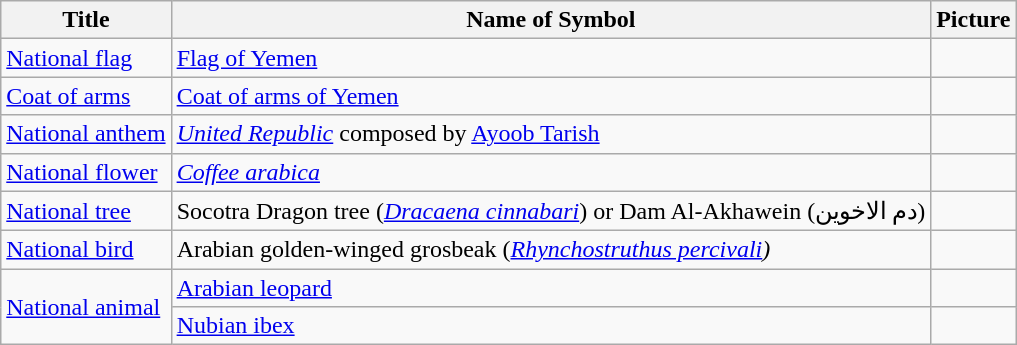<table class="wikitable">
<tr>
<th>Title</th>
<th>Name of Symbol</th>
<th>Picture</th>
</tr>
<tr>
<td><a href='#'>National flag</a></td>
<td><a href='#'>Flag of Yemen</a></td>
<td></td>
</tr>
<tr>
<td><a href='#'>Coat of arms</a></td>
<td><a href='#'>Coat of arms of Yemen</a></td>
<td></td>
</tr>
<tr>
<td><a href='#'>National anthem</a></td>
<td><a href='#'><em>United Republic</em></a> composed by <a href='#'>Ayoob Tarish</a></td>
<td></td>
</tr>
<tr>
<td><a href='#'>National flower</a></td>
<td><a href='#'><em>Coffee arabica</em></a></td>
<td></td>
</tr>
<tr>
<td><a href='#'>National tree</a></td>
<td>Socotra Dragon tree (<em><a href='#'>Dracaena cinnabari</a></em>) or Dam Al-Akhawein (دم الاخوين)</td>
<td></td>
</tr>
<tr>
<td><a href='#'>National bird</a></td>
<td>Arabian golden-winged grosbeak (<em><a href='#'>Rhynchostruthus percivali</a>)</em></td>
<td></td>
</tr>
<tr>
<td rowspan="2"><a href='#'>National animal</a></td>
<td><a href='#'>Arabian leopard</a></td>
<td></td>
</tr>
<tr>
<td><a href='#'>Nubian ibex</a></td>
<td></td>
</tr>
</table>
